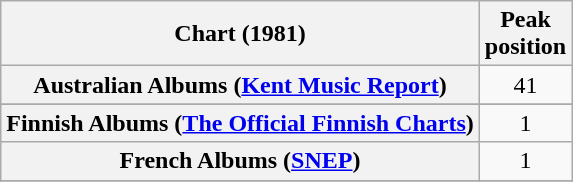<table class="wikitable sortable plainrowheaders">
<tr>
<th>Chart (1981)</th>
<th>Peak<br>position</th>
</tr>
<tr>
<th scope="row">Australian Albums (<a href='#'>Kent Music Report</a>)</th>
<td align="center">41</td>
</tr>
<tr>
</tr>
<tr>
<th scope="row">Finnish Albums (<a href='#'>The Official Finnish Charts</a>)</th>
<td align="center">1</td>
</tr>
<tr>
<th scope="row">French Albums (<a href='#'>SNEP</a>)</th>
<td style="text-align:center;">1</td>
</tr>
<tr>
</tr>
<tr>
</tr>
<tr>
</tr>
<tr>
</tr>
</table>
